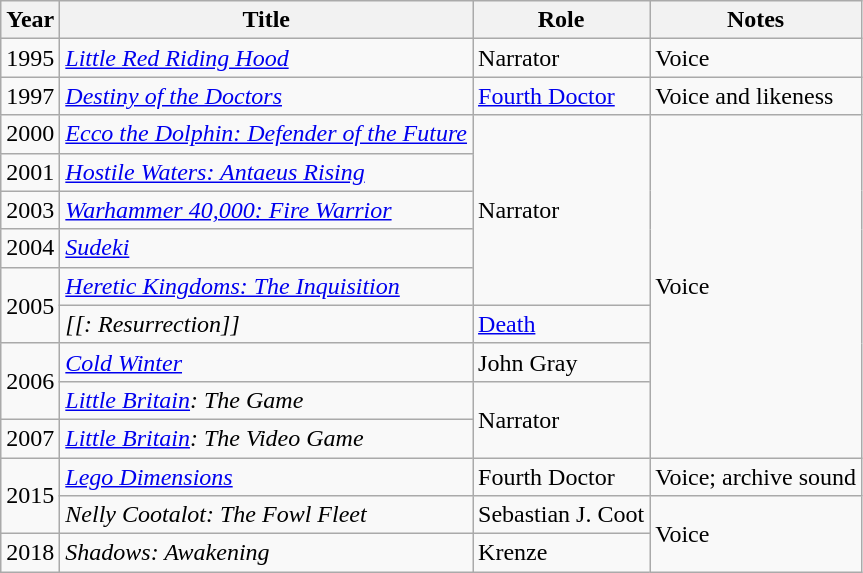<table class="wikitable sortable">
<tr>
<th>Year</th>
<th>Title</th>
<th>Role</th>
<th class="unsortable">Notes</th>
</tr>
<tr>
<td>1995</td>
<td><em><a href='#'>Little Red Riding Hood</a></em></td>
<td>Narrator</td>
<td>Voice</td>
</tr>
<tr>
<td>1997</td>
<td><em><a href='#'>Destiny of the Doctors</a></em></td>
<td><a href='#'>Fourth Doctor</a></td>
<td>Voice and likeness</td>
</tr>
<tr>
<td>2000</td>
<td><em><a href='#'>Ecco the Dolphin: Defender of the Future</a></em></td>
<td rowspan="5">Narrator</td>
<td rowspan="9">Voice</td>
</tr>
<tr>
<td>2001</td>
<td><em><a href='#'>Hostile Waters: Antaeus Rising</a></em></td>
</tr>
<tr>
<td>2003</td>
<td><em><a href='#'>Warhammer 40,000: Fire Warrior</a></em></td>
</tr>
<tr>
<td>2004</td>
<td><em><a href='#'>Sudeki</a></em></td>
</tr>
<tr>
<td rowspan="2">2005</td>
<td><em><a href='#'>Heretic Kingdoms: The Inquisition</a></em></td>
</tr>
<tr>
<td><em>[[: Resurrection]]</em></td>
<td><a href='#'>Death</a></td>
</tr>
<tr>
<td rowspan="2">2006</td>
<td><em><a href='#'>Cold Winter</a></em></td>
<td>John Gray</td>
</tr>
<tr>
<td><em><a href='#'>Little Britain</a>: The Game</em></td>
<td rowspan="2">Narrator</td>
</tr>
<tr>
<td>2007</td>
<td><em><a href='#'>Little Britain</a>: The Video Game</em></td>
</tr>
<tr>
<td rowspan="2">2015</td>
<td><em><a href='#'>Lego Dimensions</a></em></td>
<td>Fourth Doctor</td>
<td>Voice; archive sound</td>
</tr>
<tr>
<td><em>Nelly Cootalot: The Fowl Fleet</em></td>
<td>Sebastian J. Coot</td>
<td rowspan="2">Voice</td>
</tr>
<tr>
<td>2018</td>
<td><em>Shadows: Awakening</em></td>
<td>Krenze</td>
</tr>
</table>
